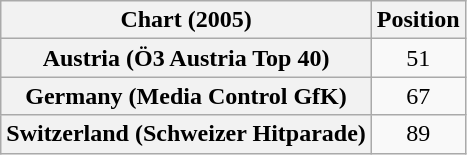<table class="wikitable sortable plainrowheaders" style="text-align:center">
<tr>
<th scope="col">Chart (2005)</th>
<th scope="col">Position</th>
</tr>
<tr>
<th scope="row">Austria (Ö3 Austria Top 40)</th>
<td>51</td>
</tr>
<tr>
<th scope="row">Germany (Media Control GfK)</th>
<td>67</td>
</tr>
<tr>
<th scope="row">Switzerland (Schweizer Hitparade)</th>
<td>89</td>
</tr>
</table>
